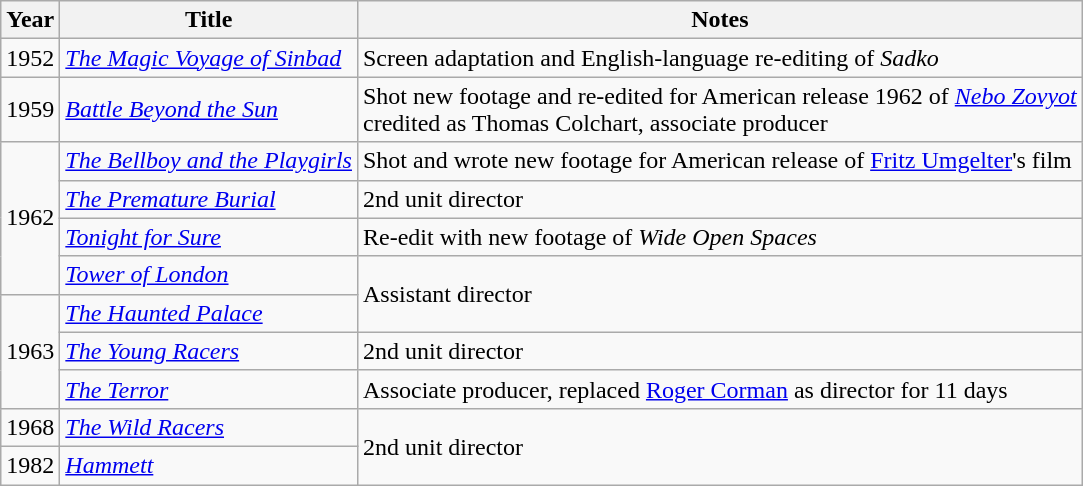<table class="wikitable">
<tr>
<th>Year</th>
<th>Title</th>
<th>Notes</th>
</tr>
<tr>
<td>1952</td>
<td><em><a href='#'>The Magic Voyage of Sinbad</a></em></td>
<td>Screen adaptation and English-language re-editing of <em>Sadko</em></td>
</tr>
<tr>
<td>1959</td>
<td><em><a href='#'>Battle Beyond the Sun</a></em></td>
<td>Shot new footage and re-edited for American release 1962 of <em><a href='#'>Nebo Zovyot</a></em> <br> credited as Thomas Colchart, associate producer</td>
</tr>
<tr>
<td rowspan="4">1962</td>
<td><em><a href='#'>The Bellboy and the Playgirls</a></em></td>
<td>Shot and wrote new footage for American release of <a href='#'>Fritz Umgelter</a>'s film</td>
</tr>
<tr>
<td><em><a href='#'>The Premature Burial</a></em></td>
<td>2nd unit director</td>
</tr>
<tr>
<td><em><a href='#'>Tonight for Sure</a></em></td>
<td>Re-edit with new footage of <em>Wide Open Spaces</em></td>
</tr>
<tr>
<td><em><a href='#'>Tower of London</a></em></td>
<td rowspan="2">Assistant director</td>
</tr>
<tr>
<td rowspan="3">1963</td>
<td><em><a href='#'>The Haunted Palace</a></em></td>
</tr>
<tr>
<td><em><a href='#'>The Young Racers</a></em></td>
<td>2nd unit director</td>
</tr>
<tr>
<td><em><a href='#'>The Terror</a></em></td>
<td>Associate producer, replaced <a href='#'>Roger Corman</a> as director for 11 days</td>
</tr>
<tr>
<td>1968</td>
<td><em><a href='#'>The Wild Racers</a></em></td>
<td rowspan="2">2nd unit director</td>
</tr>
<tr>
<td>1982</td>
<td><em><a href='#'>Hammett</a></em></td>
</tr>
</table>
